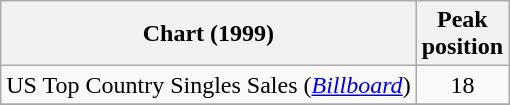<table class="wikitable sortable">
<tr>
<th align="left">Chart (1999)</th>
<th style="text-align:center;">Peak<br>position</th>
</tr>
<tr>
<td scope="row">US Top Country Singles Sales (<em><a href='#'>Billboard</a></em>)<br></td>
<td align="center">18</td>
</tr>
<tr>
</tr>
</table>
